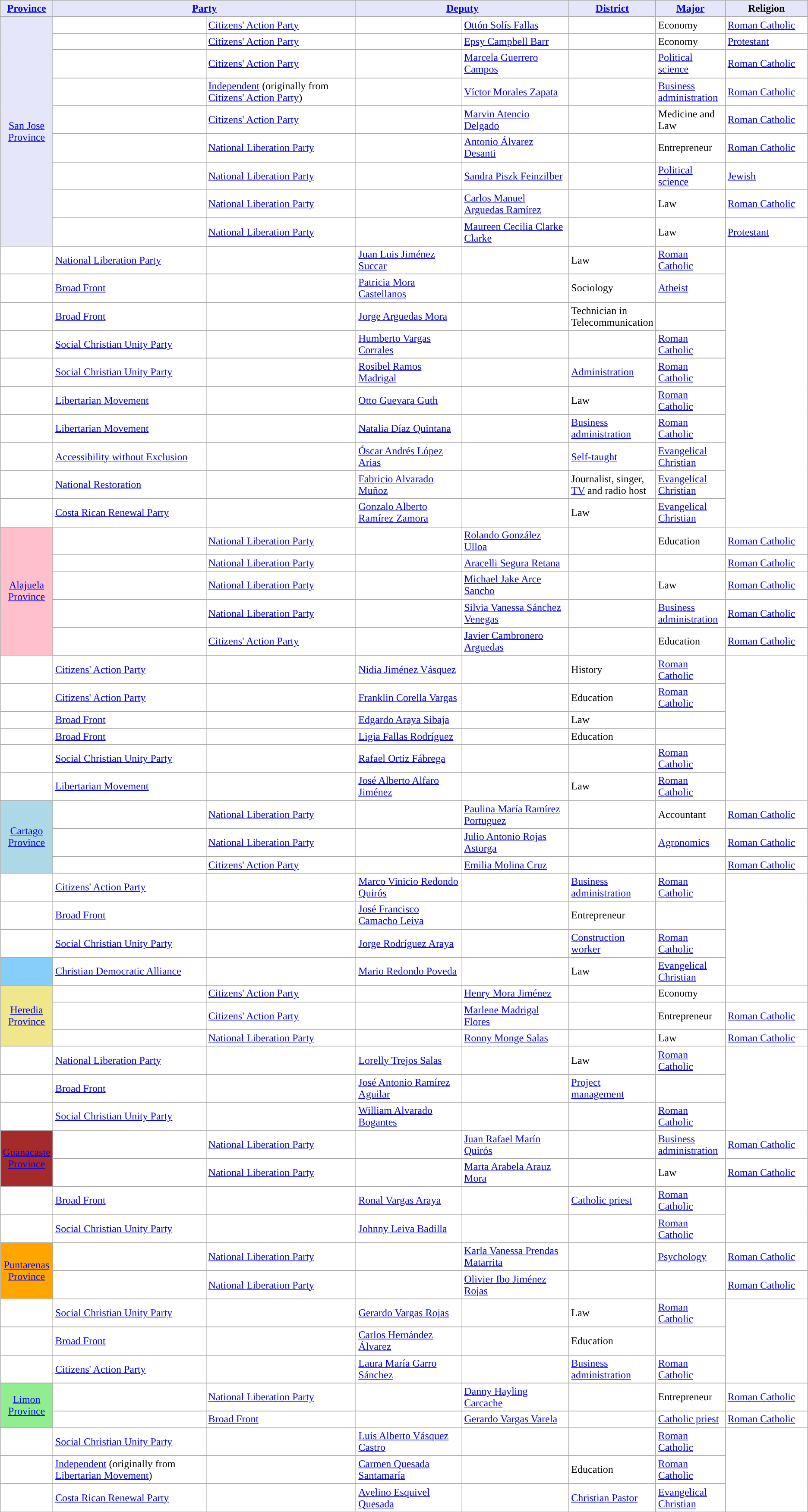<table border="0" style="background:#ffffff" align="top" class="sortable wikitable">
<tr>
<th width="60 px" style="background:Lavender; color:Black"><a href='#'>Province</a></th>
<th colspan="2"  width="60 px" style="background:Lavender; color:Black"><a href='#'>Party</a></th>
<th colspan="2" width="60 px" style ="background:Lavender; color:Black"><a href='#'>Deputy</a></th>
<th width="60 px" style="background:Lavender; color:Black"><a href='#'>District</a></th>
<th width="100 px" style="background:Lavender; color:Black"><a href='#'>Major</a> </th>
<th width="120 px" style="background:Lavender; color:Black">Religion</th>
</tr>
<tr style="background-color:Lavender">
<td rowspan="20"  height="16" align="center"><a href='#'>San Jose Province</a><br> </td>
</tr>
<tr>
</tr>
<tr>
<td style="background-color:"> </td>
<td><a href='#'>Citizens' Action Party</a></td>
<td></td>
<td><a href='#'>Ottón Solís Fallas</a></td>
<td></td>
<td>Economy</td>
<td><a href='#'>Roman Catholic</a></td>
</tr>
<tr>
</tr>
<tr>
<td style="background-color:"> </td>
<td><a href='#'>Citizens' Action Party</a></td>
<td></td>
<td><a href='#'>Epsy Campbell Barr</a></td>
<td></td>
<td>Economy</td>
<td><a href='#'>Protestant</a></td>
</tr>
<tr>
</tr>
<tr>
<td style="background-color:"> </td>
<td><a href='#'>Citizens' Action Party</a></td>
<td></td>
<td><a href='#'>Marcela Guerrero Campos</a></td>
<td></td>
<td><a href='#'>Political science</a></td>
<td><a href='#'>Roman Catholic</a></td>
</tr>
<tr>
</tr>
<tr>
<td style="background-color:"> </td>
<td><a href='#'>Independent</a> (originally from <a href='#'>Citizens' Action Party</a>)</td>
<td></td>
<td><a href='#'>Víctor Morales Zapata</a></td>
<td></td>
<td><a href='#'>Business administration</a></td>
<td><a href='#'>Roman Catholic</a></td>
</tr>
<tr>
</tr>
<tr>
<td style="background-color:"> </td>
<td><a href='#'>Citizens' Action Party</a></td>
<td></td>
<td><a href='#'>Marvin Atencio Delgado</a></td>
<td></td>
<td>Medicine and Law</td>
<td><a href='#'>Roman Catholic</a></td>
</tr>
<tr>
</tr>
<tr>
<td style="background-color:"> </td>
<td><a href='#'>National Liberation Party</a></td>
<td></td>
<td><a href='#'>Antonio Álvarez Desanti</a></td>
<td></td>
<td>Entrepreneur</td>
<td><a href='#'>Roman Catholic</a></td>
</tr>
<tr>
</tr>
<tr>
<td style="background-color:"> </td>
<td><a href='#'>National Liberation Party</a></td>
<td></td>
<td><a href='#'>Sandra Piszk Feinzilber</a></td>
<td></td>
<td><a href='#'>Political science</a></td>
<td><a href='#'>Jewish</a></td>
</tr>
<tr>
</tr>
<tr>
<td style="background-color:"> </td>
<td><a href='#'>National Liberation Party</a></td>
<td></td>
<td><a href='#'>Carlos Manuel Arguedas Ramírez</a></td>
<td></td>
<td>Law</td>
<td><a href='#'>Roman Catholic</a></td>
</tr>
<tr>
</tr>
<tr>
<td style="background-color:"> </td>
<td><a href='#'>National Liberation Party</a></td>
<td></td>
<td><a href='#'>Maureen Cecilia Clarke Clarke</a></td>
<td></td>
<td>Law</td>
<td><a href='#'>Protestant</a></td>
</tr>
<tr>
</tr>
<tr>
<td style="background-color:"> </td>
<td><a href='#'>National Liberation Party</a></td>
<td></td>
<td><a href='#'>Juan Luis Jiménez Succar</a></td>
<td></td>
<td>Law</td>
<td><a href='#'>Roman Catholic</a></td>
</tr>
<tr>
</tr>
<tr>
<td style="background-color:"> </td>
<td><a href='#'>Broad Front</a></td>
<td></td>
<td><a href='#'>Patricia Mora Castellanos</a></td>
<td></td>
<td>Sociology</td>
<td><a href='#'>Atheist</a></td>
</tr>
<tr>
</tr>
<tr>
<td style="background-color:"> </td>
<td><a href='#'>Broad Front</a></td>
<td></td>
<td><a href='#'>Jorge Arguedas Mora</a></td>
<td></td>
<td>Technician in Telecommunication</td>
<td></td>
</tr>
<tr>
</tr>
<tr>
<td style="background-color:"> </td>
<td><a href='#'>Social Christian Unity Party</a></td>
<td></td>
<td><a href='#'>Humberto Vargas Corrales</a></td>
<td></td>
<td></td>
<td><a href='#'>Roman Catholic</a></td>
</tr>
<tr>
</tr>
<tr>
<td style="background-color:"> </td>
<td><a href='#'>Social Christian Unity Party</a></td>
<td></td>
<td><a href='#'>Rosibel Ramos Madrigal</a></td>
<td></td>
<td><a href='#'>Administration</a></td>
<td><a href='#'>Roman Catholic</a></td>
</tr>
<tr>
</tr>
<tr>
<td style="background-color:"> </td>
<td><a href='#'>Libertarian Movement</a></td>
<td></td>
<td><a href='#'>Otto Guevara Guth</a></td>
<td></td>
<td>Law</td>
<td><a href='#'>Roman Catholic</a></td>
</tr>
<tr>
</tr>
<tr>
<td style="background-color:"> </td>
<td><a href='#'>Libertarian Movement</a></td>
<td></td>
<td><a href='#'>Natalia Díaz Quintana</a></td>
<td></td>
<td><a href='#'>Business administration</a></td>
<td><a href='#'>Roman Catholic</a></td>
</tr>
<tr>
</tr>
<tr>
<td style="background-color:"> </td>
<td><a href='#'>Accessibility without Exclusion</a></td>
<td></td>
<td><a href='#'>Óscar Andrés López Arias</a></td>
<td></td>
<td><a href='#'>Self-taught</a></td>
<td><a href='#'>Evangelical Christian</a></td>
</tr>
<tr>
</tr>
<tr>
<td style="background-color:"> </td>
<td><a href='#'>National Restoration</a></td>
<td></td>
<td><a href='#'>Fabricio Alvarado Muñoz</a></td>
<td></td>
<td>Journalist, singer, <a href='#'>TV</a> and radio host</td>
<td><a href='#'>Evangelical Christian</a></td>
</tr>
<tr>
</tr>
<tr>
<td style="background-color:"> </td>
<td><a href='#'>Costa Rican Renewal Party</a></td>
<td></td>
<td><a href='#'>Gonzalo Alberto Ramírez Zamora</a></td>
<td></td>
<td>Law</td>
<td><a href='#'>Evangelical Christian</a></td>
</tr>
<tr>
</tr>
<tr style="background-color:pink">
<td rowspan="12"  height="15" align="center"><a href='#'>Alajuela Province</a><br></td>
</tr>
<tr>
</tr>
<tr>
<td style="background-color:"> </td>
<td><a href='#'>National Liberation Party</a></td>
<td></td>
<td><a href='#'>Rolando González Ulloa</a></td>
<td></td>
<td>Education</td>
<td><a href='#'>Roman Catholic</a></td>
</tr>
<tr>
</tr>
<tr>
<td style="background-color:"> </td>
<td><a href='#'>National Liberation Party</a></td>
<td></td>
<td><a href='#'>Aracelli Segura Retana</a></td>
<td></td>
<td></td>
<td><a href='#'>Roman Catholic</a></td>
</tr>
<tr>
</tr>
<tr>
<td style="background-color:"> </td>
<td><a href='#'>National Liberation Party</a></td>
<td></td>
<td><a href='#'>Michael Jake Arce Sancho</a></td>
<td></td>
<td>Law</td>
<td><a href='#'>Roman Catholic</a></td>
</tr>
<tr>
</tr>
<tr>
<td style="background-color:"> </td>
<td><a href='#'>National Liberation Party</a></td>
<td></td>
<td><a href='#'>Silvia Vanessa Sánchez Venegas</a></td>
<td></td>
<td><a href='#'>Business administration</a></td>
<td><a href='#'>Roman Catholic</a></td>
</tr>
<tr>
</tr>
<tr>
<td style="background-color:"> </td>
<td><a href='#'>Citizens' Action Party</a></td>
<td></td>
<td><a href='#'>Javier Cambronero Arguedas</a></td>
<td></td>
<td>Education</td>
<td><a href='#'>Roman Catholic</a></td>
</tr>
<tr>
</tr>
<tr>
<td style="background-color:"> </td>
<td><a href='#'>Citizens' Action Party</a></td>
<td></td>
<td><a href='#'>Nidia Jiménez Vásquez</a></td>
<td></td>
<td>History</td>
<td><a href='#'>Roman Catholic</a></td>
</tr>
<tr>
</tr>
<tr>
<td style="background-color:"> </td>
<td><a href='#'>Citizens' Action Party</a></td>
<td></td>
<td><a href='#'>Franklin Corella Vargas</a></td>
<td></td>
<td>Education</td>
<td><a href='#'>Roman Catholic</a></td>
</tr>
<tr>
</tr>
<tr>
<td style="background-color:"> </td>
<td><a href='#'>Broad Front</a></td>
<td></td>
<td><a href='#'>Edgardo Araya Sibaja</a></td>
<td></td>
<td>Law</td>
<td></td>
</tr>
<tr>
</tr>
<tr>
<td style="background-color:"> </td>
<td><a href='#'>Broad Front</a></td>
<td></td>
<td><a href='#'>Ligia Fallas Rodríguez</a></td>
<td></td>
<td>Education</td>
<td></td>
</tr>
<tr>
</tr>
<tr>
<td style="background-color:"> </td>
<td><a href='#'>Social Christian Unity Party</a></td>
<td></td>
<td><a href='#'>Rafael Ortiz Fábrega</a></td>
<td></td>
<td></td>
<td><a href='#'>Roman Catholic</a></td>
</tr>
<tr>
</tr>
<tr>
<td style="background-color:"> </td>
<td><a href='#'>Libertarian Movement</a></td>
<td></td>
<td><a href='#'>José Alberto Alfaro Jiménez</a></td>
<td></td>
<td>Law</td>
<td><a href='#'>Roman Catholic</a></td>
</tr>
<tr>
</tr>
<tr style="background-color:lightblue">
<td rowspan="8"  height="8" align="center"><a href='#'>Cartago Province</a><br></td>
</tr>
<tr>
</tr>
<tr>
<td style="background-color:"> </td>
<td><a href='#'>National Liberation Party</a></td>
<td></td>
<td><a href='#'>Paulina María Ramírez Portuguez</a></td>
<td></td>
<td>Accountant</td>
<td><a href='#'>Roman Catholic</a></td>
</tr>
<tr>
</tr>
<tr>
<td style="background-color:"> </td>
<td><a href='#'>National Liberation Party</a></td>
<td></td>
<td><a href='#'>Julio Antonio Rojas Astorga</a></td>
<td></td>
<td><a href='#'>Agronomics</a></td>
<td><a href='#'>Roman Catholic</a></td>
</tr>
<tr>
</tr>
<tr>
<td style="background-color:"> </td>
<td><a href='#'>Citizens' Action Party</a></td>
<td></td>
<td><a href='#'>Emilia Molina Cruz</a></td>
<td></td>
<td></td>
<td><a href='#'>Roman Catholic</a></td>
</tr>
<tr>
</tr>
<tr>
<td style="background-color:"> </td>
<td><a href='#'>Citizens' Action Party</a></td>
<td></td>
<td><a href='#'>Marco Vinicio Redondo Quirós</a></td>
<td></td>
<td><a href='#'>Business administration</a></td>
<td><a href='#'>Roman Catholic</a></td>
</tr>
<tr>
</tr>
<tr>
<td style="background-color:"> </td>
<td><a href='#'>Broad Front</a></td>
<td></td>
<td><a href='#'>José Francisco Camacho Leiva</a></td>
<td></td>
<td>Entrepreneur</td>
<td></td>
</tr>
<tr>
</tr>
<tr>
<td style="background-color:"> </td>
<td><a href='#'>Social Christian Unity Party</a></td>
<td></td>
<td><a href='#'>Jorge Rodríguez Araya</a></td>
<td></td>
<td><a href='#'>Construction worker</a></td>
<td><a href='#'>Roman Catholic</a></td>
</tr>
<tr>
</tr>
<tr>
<td style="background-color:#87CEFA"> </td>
<td><a href='#'>Christian Democratic Alliance</a></td>
<td></td>
<td><a href='#'>Mario Redondo Poveda</a></td>
<td></td>
<td>Law</td>
<td><a href='#'>Evangelical Christian</a></td>
</tr>
<tr>
</tr>
<tr style="background-color:#F0E68C">
<td rowspan="7"  height="8" align="center"><a href='#'>Heredia Province</a><br></td>
</tr>
<tr>
</tr>
<tr>
<td style="background-color:"> </td>
<td><a href='#'>Citizens' Action Party</a></td>
<td></td>
<td><a href='#'>Henry Mora Jiménez</a></td>
<td></td>
<td>Economy</td>
<td></td>
</tr>
<tr>
</tr>
<tr>
<td style="background-color:"> </td>
<td><a href='#'>Citizens' Action Party</a></td>
<td></td>
<td><a href='#'>Marlene Madrigal Flores</a></td>
<td></td>
<td>Entrepreneur</td>
<td><a href='#'>Roman Catholic</a></td>
</tr>
<tr>
</tr>
<tr>
<td style="background-color:"> </td>
<td><a href='#'>National Liberation Party</a></td>
<td></td>
<td><a href='#'>Ronny Monge Salas</a></td>
<td></td>
<td>Law</td>
<td><a href='#'>Roman Catholic</a></td>
</tr>
<tr>
</tr>
<tr>
<td style="background-color:"> </td>
<td><a href='#'>National Liberation Party</a></td>
<td></td>
<td><a href='#'>Lorelly Trejos Salas</a></td>
<td></td>
<td>Law</td>
<td><a href='#'>Roman Catholic</a></td>
</tr>
<tr>
</tr>
<tr>
<td style="background-color:"> </td>
<td><a href='#'>Broad Front</a></td>
<td></td>
<td><a href='#'>José Antonio Ramírez Aguilar</a></td>
<td></td>
<td><a href='#'>Project management</a></td>
<td></td>
</tr>
<tr>
</tr>
<tr>
<td style="background-color:"> </td>
<td><a href='#'>Social Christian Unity Party</a></td>
<td></td>
<td><a href='#'>William Alvarado Bogantes</a></td>
<td></td>
<td></td>
<td><a href='#'>Roman Catholic</a></td>
</tr>
<tr>
</tr>
<tr style="background-color:brown">
<td rowspan="5"  height="8" align="center"><a href='#'>Guanacaste Province</a><br></td>
</tr>
<tr>
</tr>
<tr>
<td style="background-color:"> </td>
<td><a href='#'>National Liberation Party</a></td>
<td></td>
<td><a href='#'>Juan Rafael Marín Quirós</a></td>
<td></td>
<td><a href='#'>Business administration</a></td>
<td><a href='#'>Roman Catholic</a></td>
</tr>
<tr>
</tr>
<tr>
<td style="background-color:"> </td>
<td><a href='#'>National Liberation Party</a></td>
<td></td>
<td><a href='#'>Marta Arabela Arauz Mora</a></td>
<td></td>
<td>Law</td>
<td><a href='#'>Roman Catholic</a></td>
</tr>
<tr>
</tr>
<tr>
<td style="background-color:"> </td>
<td><a href='#'>Broad Front</a></td>
<td></td>
<td><a href='#'>Ronal Vargas Araya</a></td>
<td></td>
<td><a href='#'>Catholic priest</a></td>
<td><a href='#'>Roman Catholic</a></td>
</tr>
<tr>
</tr>
<tr>
<td style="background-color:"> </td>
<td><a href='#'>Social Christian Unity Party</a></td>
<td></td>
<td><a href='#'>Johnny Leiva Badilla</a></td>
<td></td>
<td></td>
<td><a href='#'>Roman Catholic</a></td>
</tr>
<tr>
</tr>
<tr style="background-color:orange">
<td rowspan="6"  height="8" align="center"><a href='#'>Puntarenas Province</a><br></td>
</tr>
<tr>
</tr>
<tr>
<td style="background-color:"> </td>
<td><a href='#'>National Liberation Party</a></td>
<td></td>
<td><a href='#'>Karla Vanessa Prendas Matarrita</a></td>
<td></td>
<td><a href='#'>Psychology</a></td>
<td><a href='#'>Roman Catholic</a></td>
</tr>
<tr>
</tr>
<tr>
<td style="background-color:"> </td>
<td><a href='#'>National Liberation Party</a></td>
<td></td>
<td><a href='#'>Olivier Ibo Jiménez Rojas</a></td>
<td></td>
<td></td>
<td><a href='#'>Roman Catholic</a></td>
</tr>
<tr>
</tr>
<tr>
<td style="background-color:"> </td>
<td><a href='#'>Social Christian Unity Party</a></td>
<td></td>
<td><a href='#'>Gerardo Vargas Rojas</a></td>
<td></td>
<td>Law</td>
<td><a href='#'>Roman Catholic</a></td>
</tr>
<tr>
</tr>
<tr>
<td style="background-color:"> </td>
<td><a href='#'>Broad Front</a></td>
<td></td>
<td><a href='#'>Carlos Hernández Álvarez</a></td>
<td></td>
<td>Education</td>
<td></td>
</tr>
<tr>
<td style="background-color:"> </td>
<td><a href='#'>Citizens' Action Party</a></td>
<td></td>
<td><a href='#'>Laura María Garro Sánchez</a></td>
<td></td>
<td><a href='#'>Business administration</a></td>
<td><a href='#'>Roman Catholic</a></td>
</tr>
<tr>
</tr>
<tr style="background-color:lightgreen">
<td rowspan="6"  height="8" align="center"><a href='#'>Limon Province</a><br></td>
</tr>
<tr>
</tr>
<tr>
<td style="background-color:"> </td>
<td><a href='#'>National Liberation Party</a></td>
<td></td>
<td><a href='#'>Danny Hayling Carcache</a></td>
<td></td>
<td>Entrepreneur</td>
<td><a href='#'>Roman Catholic</a></td>
</tr>
<tr>
</tr>
<tr>
<td style="background-color:"> </td>
<td><a href='#'>Broad Front</a></td>
<td></td>
<td><a href='#'>Gerardo Vargas Varela</a></td>
<td></td>
<td><a href='#'>Catholic priest</a></td>
<td><a href='#'>Roman Catholic</a></td>
</tr>
<tr>
</tr>
<tr>
<td style="background-color:"> </td>
<td><a href='#'>Social Christian Unity Party</a></td>
<td></td>
<td><a href='#'>Luis Alberto Vásquez Castro</a></td>
<td></td>
<td></td>
<td><a href='#'>Roman Catholic</a></td>
</tr>
<tr>
</tr>
<tr>
<td style="background-color:"> </td>
<td><a href='#'>Independent</a> (originally from <a href='#'>Libertarian Movement</a>)</td>
<td></td>
<td><a href='#'>Carmen Quesada Santamaría</a></td>
<td></td>
<td>Education</td>
<td><a href='#'>Roman Catholic</a></td>
</tr>
<tr>
</tr>
<tr>
<td style="background-color:"> </td>
<td><a href='#'>Costa Rican Renewal Party</a></td>
<td></td>
<td><a href='#'>Avelino Esquivel Quesada</a></td>
<td></td>
<td><a href='#'>Christian Pastor</a></td>
<td><a href='#'>Evangelical Christian</a></td>
</tr>
</table>
